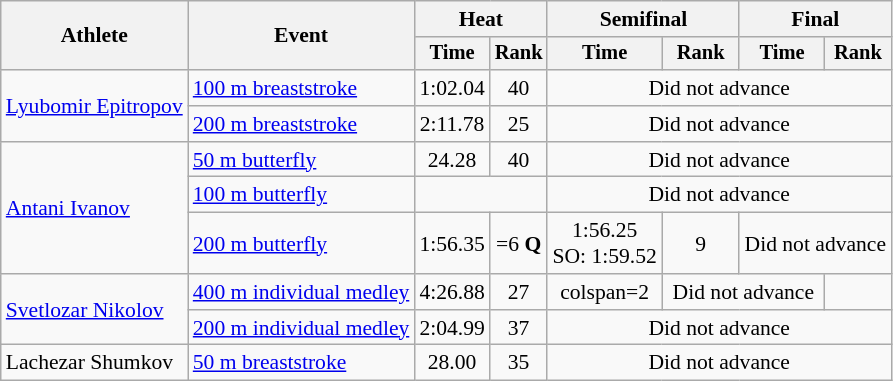<table class="wikitable" style="text-align:center; font-size:90%">
<tr>
<th rowspan="2">Athlete</th>
<th rowspan="2">Event</th>
<th colspan="2">Heat</th>
<th colspan="2">Semifinal</th>
<th colspan="2">Final</th>
</tr>
<tr style="font-size:95%">
<th>Time</th>
<th>Rank</th>
<th>Time</th>
<th>Rank</th>
<th>Time</th>
<th>Rank</th>
</tr>
<tr>
<td align=left rowspan=2><a href='#'>Lyubomir Epitropov</a></td>
<td align=left><a href='#'>100 m breaststroke</a></td>
<td>1:02.04</td>
<td>40</td>
<td colspan=4>Did not advance</td>
</tr>
<tr>
<td align=left><a href='#'>200 m breaststroke</a></td>
<td>2:11.78</td>
<td>25</td>
<td colspan=4>Did not advance</td>
</tr>
<tr>
<td align=left rowspan=3><a href='#'>Antani Ivanov</a></td>
<td align=left><a href='#'>50 m butterfly</a></td>
<td>24.28</td>
<td>40</td>
<td colspan=4>Did not advance</td>
</tr>
<tr>
<td align=left><a href='#'>100 m butterfly</a></td>
<td colspan=2></td>
<td colspan=4>Did not advance</td>
</tr>
<tr>
<td align=left><a href='#'>200 m butterfly</a></td>
<td>1:56.35</td>
<td>=6 <strong>Q</strong></td>
<td>1:56.25<br>SO: 1:59.52</td>
<td>9</td>
<td colspan=2>Did not advance</td>
</tr>
<tr>
<td align=left rowspan=2><a href='#'>Svetlozar Nikolov</a></td>
<td align=left><a href='#'>400 m individual medley</a></td>
<td>4:26.88</td>
<td>27</td>
<td>colspan=2 </td>
<td colspan=2>Did not advance</td>
</tr>
<tr>
<td align=left><a href='#'>200 m individual medley</a></td>
<td>2:04.99</td>
<td>37</td>
<td colspan=4>Did not advance</td>
</tr>
<tr>
<td align=left>Lachezar Shumkov</td>
<td align=left><a href='#'>50 m breaststroke</a></td>
<td>28.00</td>
<td>35</td>
<td colspan=4>Did not advance</td>
</tr>
</table>
